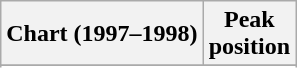<table class="wikitable sortable">
<tr>
<th align="left">Chart (1997–1998)</th>
<th align="center">Peak<br>position</th>
</tr>
<tr>
</tr>
<tr>
</tr>
</table>
